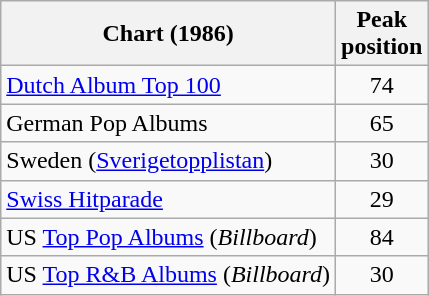<table class="wikitable sortable">
<tr>
<th>Chart (1986)</th>
<th>Peak<br>position</th>
</tr>
<tr>
<td><a href='#'>Dutch Album Top 100</a></td>
<td align=center>74</td>
</tr>
<tr>
<td>German Pop Albums</td>
<td align=center>65</td>
</tr>
<tr>
<td>Sweden (<a href='#'>Sverigetopplistan</a>)</td>
<td align=center>30</td>
</tr>
<tr>
<td><a href='#'>Swiss Hitparade</a></td>
<td align=center>29</td>
</tr>
<tr>
<td>US <a href='#'>Top Pop Albums</a> (<em>Billboard</em>)</td>
<td align=center>84</td>
</tr>
<tr>
<td>US <a href='#'>Top R&B Albums</a> (<em>Billboard</em>)</td>
<td align=center>30</td>
</tr>
</table>
